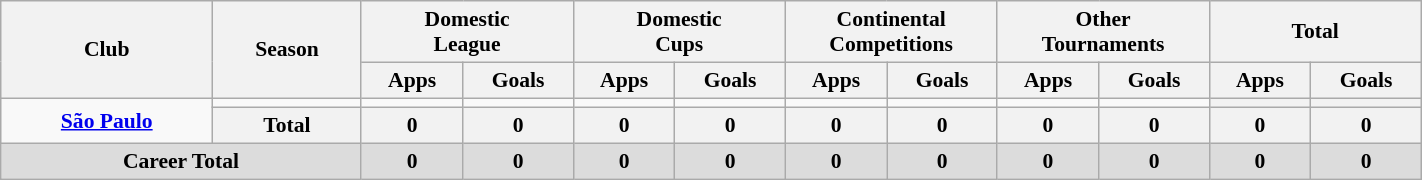<table class="wikitable" style="font-size: 90%; clear:center" width=75%>
<tr>
<th rowspan="2" width=10%>Club</th>
<th rowspan="2" width=7%>Season</th>
<th colspan="2" width=10%>Domestic<br>League</th>
<th colspan="2" width=10%>Domestic<br>Cups</th>
<th colspan="2" width=10%>Continental<br>Competitions</th>
<th colspan="2" width=10%>Other<br>Tournaments</th>
<th colspan="2" width=10%>Total</th>
</tr>
<tr>
<th>Apps</th>
<th>Goals</th>
<th>Apps</th>
<th>Goals</th>
<th>Apps</th>
<th>Goals</th>
<th>Apps</th>
<th>Goals</th>
<th>Apps</th>
<th>Goals</th>
</tr>
<tr>
<td rowspan="2" align=center><strong><a href='#'>São Paulo</a></strong></td>
<td></td>
<td></td>
<td></td>
<td></td>
<td></td>
<td></td>
<td></td>
<td></td>
<td></td>
<th></th>
<th></th>
</tr>
<tr>
<th>Total</th>
<th>0</th>
<th>0</th>
<th>0</th>
<th>0</th>
<th>0</th>
<th>0</th>
<th>0</th>
<th>0</th>
<th>0</th>
<th>0</th>
</tr>
<tr>
<th colspan=2 ! align=center style="background: #DCDCDC">Career Total</th>
<th align=center style="background: #DCDCDC">0</th>
<th align=center style="background: #DCDCDC">0</th>
<th align=center style="background: #DCDCDC">0</th>
<th align=center style="background: #DCDCDC">0</th>
<th align=center style="background: #DCDCDC">0</th>
<th align=center style="background: #DCDCDC">0</th>
<th align=center style="background: #DCDCDC">0</th>
<th align=center style="background: #DCDCDC">0</th>
<th align=center style="background: #DCDCDC">0</th>
<th align=center style="background: #DCDCDC">0</th>
</tr>
</table>
